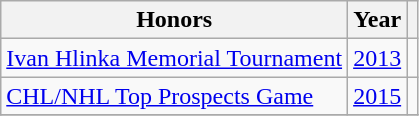<table class="wikitable">
<tr>
<th>Honors</th>
<th>Year</th>
<th></th>
</tr>
<tr>
<td><a href='#'>Ivan Hlinka Memorial Tournament</a></td>
<td><a href='#'>2013</a></td>
<td></td>
</tr>
<tr>
<td><a href='#'>CHL/NHL Top Prospects Game</a></td>
<td><a href='#'>2015</a></td>
<td></td>
</tr>
<tr>
</tr>
</table>
